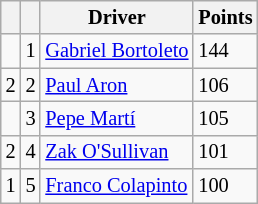<table class="wikitable" style="font-size: 85%;">
<tr>
<th></th>
<th></th>
<th>Driver</th>
<th>Points</th>
</tr>
<tr>
<td align="left"></td>
<td align="center">1</td>
<td> <a href='#'>Gabriel Bortoleto</a></td>
<td>144</td>
</tr>
<tr>
<td align="left"> 2</td>
<td align="center">2</td>
<td> <a href='#'>Paul Aron</a></td>
<td>106</td>
</tr>
<tr>
<td align="left"></td>
<td align="center">3</td>
<td> <a href='#'>Pepe Martí</a></td>
<td>105</td>
</tr>
<tr>
<td align="left"> 2</td>
<td align="center">4</td>
<td> <a href='#'>Zak O'Sullivan</a></td>
<td>101</td>
</tr>
<tr>
<td align="left"> 1</td>
<td align="center">5</td>
<td> <a href='#'>Franco Colapinto</a></td>
<td>100</td>
</tr>
</table>
